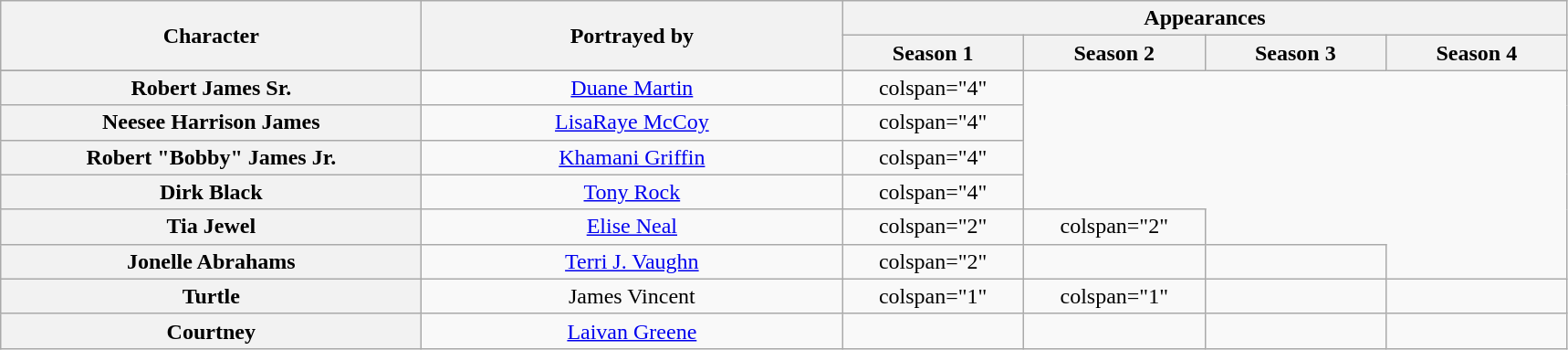<table class="wikitable" style="text-align:center;">
<tr>
<th scope="col" rowspan="2" style="width:300px;">Character</th>
<th scope="col" rowspan="2" style="width:300px;">Portrayed by</th>
<th scope="col" colspan="4">Appearances</th>
</tr>
<tr>
<th scope="col" style="width:125px;">Season 1</th>
<th scope="col" style="width:125px;">Season 2</th>
<th scope="col" style="width:125px;">Season 3</th>
<th scope="col" style="width:125px;">Season 4</th>
</tr>
<tr>
</tr>
<tr>
<th>Robert James Sr.</th>
<td><a href='#'>Duane Martin</a></td>
<td>colspan="4" </td>
</tr>
<tr>
<th>Neesee Harrison James</th>
<td><a href='#'>LisaRaye McCoy</a></td>
<td>colspan="4" </td>
</tr>
<tr>
<th>Robert "Bobby" James Jr.</th>
<td><a href='#'>Khamani Griffin</a></td>
<td>colspan="4" </td>
</tr>
<tr>
<th>Dirk Black</th>
<td><a href='#'>Tony Rock</a></td>
<td>colspan="4" </td>
</tr>
<tr>
<th>Tia Jewel</th>
<td><a href='#'>Elise Neal</a></td>
<td>colspan="2" </td>
<td>colspan="2" </td>
</tr>
<tr>
<th>Jonelle Abrahams</th>
<td><a href='#'>Terri J. Vaughn</a></td>
<td>colspan="2" </td>
<td></td>
<td></td>
</tr>
<tr>
<th>Turtle</th>
<td>James Vincent</td>
<td>colspan="1" </td>
<td>colspan="1" </td>
<td></td>
<td></td>
</tr>
<tr>
<th>Courtney</th>
<td><a href='#'>Laivan Greene</a></td>
<td></td>
<td></td>
<td></td>
<td></td>
</tr>
</table>
